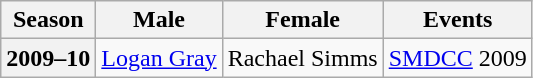<table class="wikitable">
<tr>
<th scope="col">Season</th>
<th scope="col">Male</th>
<th scope="col">Female</th>
<th scope="col">Events</th>
</tr>
<tr>
<th scope="row">2009–10</th>
<td><a href='#'>Logan Gray</a></td>
<td>Rachael Simms</td>
<td><a href='#'>SMDCC</a> 2009 </td>
</tr>
</table>
